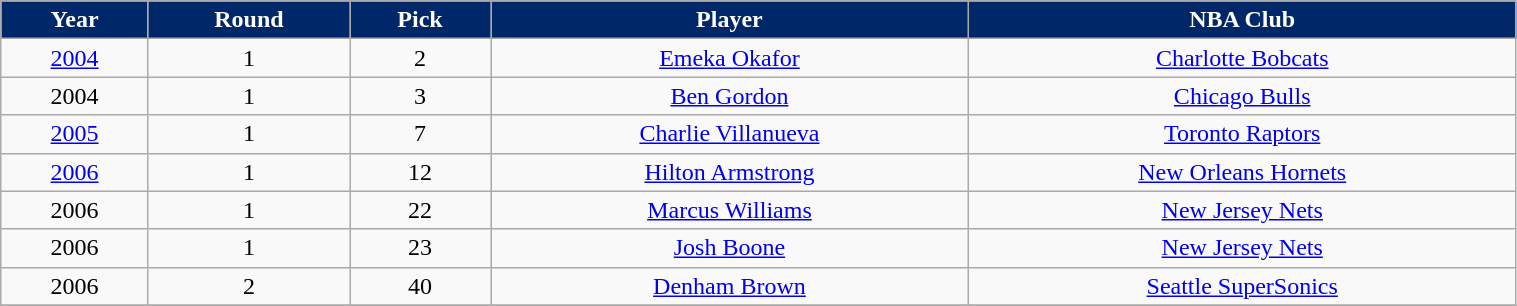<table class="wikitable" width="80%">
<tr align="center"  style="background:#002868;color:#FFFFFF;">
<td><strong>Year</strong></td>
<td><strong>Round</strong></td>
<td><strong>Pick</strong></td>
<td><strong>Player</strong></td>
<td><strong>NBA Club</strong></td>
</tr>
<tr align="center" bgcolor="">
<td><a href='#'>2004</a></td>
<td>1</td>
<td>2</td>
<td><a href='#'>Emeka Okafor</a></td>
<td><a href='#'>Charlotte Bobcats</a></td>
</tr>
<tr align="center" bgcolor="">
<td>2004</td>
<td>1</td>
<td>3</td>
<td><a href='#'>Ben Gordon</a></td>
<td><a href='#'>Chicago Bulls</a></td>
</tr>
<tr align="center" bgcolor="">
<td><a href='#'>2005</a></td>
<td>1</td>
<td>7</td>
<td><a href='#'>Charlie Villanueva</a></td>
<td><a href='#'>Toronto Raptors</a></td>
</tr>
<tr align="center" bgcolor="">
<td><a href='#'>2006</a></td>
<td>1</td>
<td>12</td>
<td><a href='#'>Hilton Armstrong</a></td>
<td><a href='#'>New Orleans Hornets</a></td>
</tr>
<tr align="center" bgcolor="">
<td>2006</td>
<td>1</td>
<td>22</td>
<td><a href='#'>Marcus Williams</a></td>
<td><a href='#'>New Jersey Nets</a></td>
</tr>
<tr align="center" bgcolor="">
<td>2006</td>
<td>1</td>
<td>23</td>
<td><a href='#'>Josh Boone</a></td>
<td><a href='#'>New Jersey Nets</a></td>
</tr>
<tr align="center" bgcolor="">
<td>2006</td>
<td>2</td>
<td>40</td>
<td><a href='#'>Denham Brown</a></td>
<td><a href='#'>Seattle SuperSonics</a></td>
</tr>
<tr align="center" bgcolor="">
</tr>
</table>
